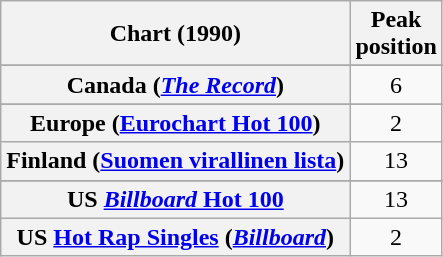<table class="wikitable sortable plainrowheaders" style="text-align:center">
<tr>
<th>Chart (1990)</th>
<th>Peak<br>position</th>
</tr>
<tr>
</tr>
<tr>
<th scope="row">Canada (<em><a href='#'>The Record</a></em>)</th>
<td>6</td>
</tr>
<tr>
</tr>
<tr>
<th scope="row">Europe (<a href='#'>Eurochart Hot 100</a>)</th>
<td>2</td>
</tr>
<tr>
<th scope="row">Finland (<a href='#'>Suomen virallinen lista</a>)</th>
<td>13</td>
</tr>
<tr>
</tr>
<tr>
</tr>
<tr>
</tr>
<tr>
</tr>
<tr>
</tr>
<tr>
</tr>
<tr>
</tr>
<tr>
<th scope="row">US <a href='#'><em>Billboard</em> Hot 100</a></th>
<td>13</td>
</tr>
<tr>
<th scope="row">US <a href='#'>Hot Rap Singles</a> (<em><a href='#'>Billboard</a></em>)</th>
<td>2</td>
</tr>
</table>
